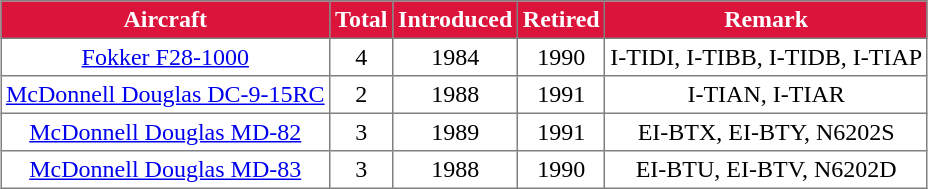<table class="toccolours" border="1" cellpadding="3" style="border-collapse:collapse; margin:auto; text-align:center">
<tr style="background:#DC143C; color:white;">
<th><span><strong>Aircraft</strong></span></th>
<th><span>Total</span></th>
<th><span>Introduced</span></th>
<th><span>Retired</span></th>
<th><span>Remark</span></th>
</tr>
<tr>
<td><a href='#'>Fokker F28-1000</a></td>
<td>4</td>
<td>1984</td>
<td>1990</td>
<td>I-TIDI, I-TIBB, I-TIDB, I-TIAP</td>
</tr>
<tr>
<td><a href='#'>McDonnell Douglas DC-9-15RC</a></td>
<td>2</td>
<td>1988</td>
<td>1991</td>
<td>I-TIAN, I-TIAR</td>
</tr>
<tr>
<td><a href='#'>McDonnell Douglas MD-82</a></td>
<td>3</td>
<td>1989</td>
<td>1991</td>
<td>EI-BTX, EI-BTY, N6202S</td>
</tr>
<tr>
<td><a href='#'>McDonnell Douglas MD-83</a></td>
<td>3</td>
<td>1988</td>
<td>1990</td>
<td>EI-BTU, EI-BTV, N6202D</td>
</tr>
</table>
